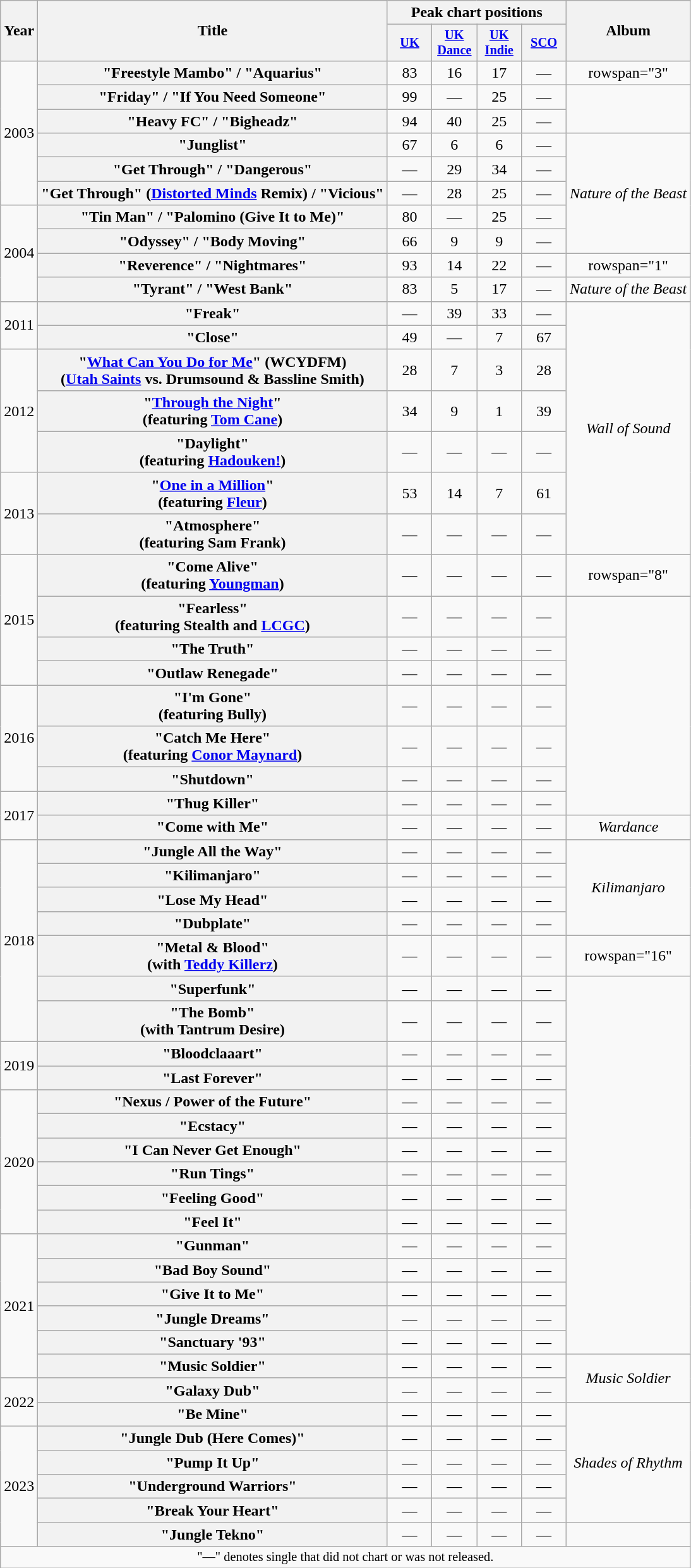<table class="wikitable plainrowheaders" style="text-align:center;">
<tr>
<th scope="col" rowspan="2">Year</th>
<th scope="col" rowspan="2">Title</th>
<th scope="col" colspan="4">Peak chart positions</th>
<th scope="col" rowspan="2">Album</th>
</tr>
<tr>
<th scope="col" style="width:3em;font-size:85%;"><a href='#'>UK</a><br></th>
<th scope="col" style="width:3em;font-size:85%;"><a href='#'>UK<br>Dance</a><br></th>
<th scope="col" style="width:3em;font-size:85%;"><a href='#'>UK<br>Indie</a><br></th>
<th scope="col" style="width:3em;font-size:85%;"><a href='#'>SCO</a><br></th>
</tr>
<tr>
<td rowspan="6">2003</td>
<th scope="row">"Freestyle Mambo" / "Aquarius"</th>
<td>83</td>
<td>16</td>
<td>17</td>
<td>—</td>
<td>rowspan="3" </td>
</tr>
<tr>
<th scope="row">"Friday" / "If You Need Someone"</th>
<td>99</td>
<td>—</td>
<td>25</td>
<td>—</td>
</tr>
<tr>
<th scope="row">"Heavy FC" / "Bigheadz"</th>
<td>94</td>
<td>40</td>
<td>25</td>
<td>—</td>
</tr>
<tr>
<th scope="row">"Junglist"</th>
<td>67</td>
<td>6</td>
<td>6</td>
<td>—</td>
<td rowspan="5"><em>Nature of the Beast</em></td>
</tr>
<tr>
<th scope="row">"Get Through" / "Dangerous"</th>
<td>—</td>
<td>29</td>
<td>34</td>
<td>—</td>
</tr>
<tr>
<th scope="row">"Get Through" <span>(<a href='#'>Distorted Minds</a> Remix)</span> / "Vicious"</th>
<td>—</td>
<td>28</td>
<td>25</td>
<td>—</td>
</tr>
<tr>
<td rowspan="4">2004</td>
<th scope="row">"Tin Man" / "Palomino (Give It to Me)"</th>
<td>80</td>
<td>—</td>
<td>25</td>
<td>—</td>
</tr>
<tr>
<th scope="row">"Odyssey" / "Body Moving"</th>
<td>66</td>
<td>9</td>
<td>9</td>
<td>—</td>
</tr>
<tr>
<th scope="row">"Reverence" / "Nightmares"</th>
<td>93</td>
<td>14</td>
<td>22</td>
<td>—</td>
<td>rowspan="1" </td>
</tr>
<tr>
<th scope="row">"Tyrant" / "West Bank"</th>
<td>83</td>
<td>5</td>
<td>17</td>
<td>—</td>
<td rowspan="1"><em>Nature of the Beast</em></td>
</tr>
<tr>
<td rowspan="2">2011</td>
<th scope="row">"Freak"</th>
<td>—</td>
<td>39</td>
<td>33</td>
<td>—</td>
<td rowspan="7"><em>Wall of Sound</em></td>
</tr>
<tr>
<th scope="row">"Close"</th>
<td>49</td>
<td>—</td>
<td>7</td>
<td>67</td>
</tr>
<tr>
<td rowspan="3">2012</td>
<th scope="row">"<a href='#'>What Can You Do for Me</a>" (WCYDFM)<br><span>(<a href='#'>Utah Saints</a> vs. Drumsound & Bassline Smith)</span></th>
<td>28</td>
<td>7</td>
<td>3</td>
<td>28</td>
</tr>
<tr>
<th scope="row">"<a href='#'>Through the Night</a>"<br><span>(featuring <a href='#'>Tom Cane</a>)</span></th>
<td>34</td>
<td>9</td>
<td>1</td>
<td>39</td>
</tr>
<tr>
<th scope="row">"Daylight"<br><span>(featuring <a href='#'>Hadouken!</a>)</span></th>
<td>—</td>
<td>—</td>
<td>—</td>
<td>—</td>
</tr>
<tr>
<td rowspan="2">2013</td>
<th scope="row">"<a href='#'>One in a Million</a>"<br><span>(featuring <a href='#'>Fleur</a>)</span></th>
<td>53</td>
<td>14</td>
<td>7</td>
<td>61</td>
</tr>
<tr>
<th scope="row">"Atmosphere"<br><span>(featuring Sam Frank)</span></th>
<td>—</td>
<td>—</td>
<td>—</td>
<td>—</td>
</tr>
<tr>
<td rowspan="4">2015</td>
<th scope="row">"Come Alive"<br><span>(featuring <a href='#'>Youngman</a>)</span></th>
<td>—</td>
<td>—</td>
<td>—</td>
<td>—</td>
<td>rowspan="8" </td>
</tr>
<tr>
<th scope="row">"Fearless"<br><span>(featuring Stealth and <a href='#'>LCGC</a>)</span></th>
<td>—</td>
<td>—</td>
<td>—</td>
<td>—</td>
</tr>
<tr>
<th scope="row">"The Truth"</th>
<td>—</td>
<td>—</td>
<td>—</td>
<td>—</td>
</tr>
<tr>
<th scope="row">"Outlaw Renegade"</th>
<td>—</td>
<td>—</td>
<td>—</td>
<td>—</td>
</tr>
<tr>
<td rowspan="3">2016</td>
<th scope="row">"I'm Gone"<br><span>(featuring Bully)</span></th>
<td>—</td>
<td>—</td>
<td>—</td>
<td>—</td>
</tr>
<tr>
<th scope="row">"Catch Me Here"<br><span>(featuring <a href='#'>Conor Maynard</a>)</span></th>
<td>—</td>
<td>—</td>
<td>—</td>
<td>—</td>
</tr>
<tr>
<th scope="row">"Shutdown"</th>
<td>—</td>
<td>—</td>
<td>—</td>
<td>—</td>
</tr>
<tr>
<td rowspan="2">2017</td>
<th scope="row">"Thug Killer"</th>
<td>—</td>
<td>—</td>
<td>—</td>
<td>—</td>
</tr>
<tr>
<th scope="row">"Come with Me"</th>
<td>—</td>
<td>—</td>
<td>—</td>
<td>—</td>
<td><em>Wardance</em></td>
</tr>
<tr>
<td rowspan="7">2018</td>
<th scope="row">"Jungle All the Way"</th>
<td>—</td>
<td>—</td>
<td>—</td>
<td>—</td>
<td rowspan="4"><em>Kilimanjaro</em></td>
</tr>
<tr>
<th scope="row">"Kilimanjaro"</th>
<td>—</td>
<td>—</td>
<td>—</td>
<td>—</td>
</tr>
<tr>
<th scope="row">"Lose My Head"</th>
<td>—</td>
<td>—</td>
<td>—</td>
<td>—</td>
</tr>
<tr>
<th scope="row">"Dubplate"</th>
<td>—</td>
<td>—</td>
<td>—</td>
<td>—</td>
</tr>
<tr>
<th scope="row">"Metal & Blood"<br><span>(with <a href='#'>Teddy Killerz</a>)</span></th>
<td>—</td>
<td>—</td>
<td>—</td>
<td>—</td>
<td>rowspan="16" </td>
</tr>
<tr>
<th scope="row">"Superfunk"</th>
<td>—</td>
<td>—</td>
<td>—</td>
<td>—</td>
</tr>
<tr>
<th scope="row">"The Bomb"<br><span>(with Tantrum Desire)</span></th>
<td>—</td>
<td>—</td>
<td>—</td>
<td>—</td>
</tr>
<tr>
<td rowspan="2">2019</td>
<th scope="row">"Bloodclaaart"</th>
<td>—</td>
<td>—</td>
<td>—</td>
<td>—</td>
</tr>
<tr>
<th scope="row">"Last Forever"</th>
<td>—</td>
<td>—</td>
<td>—</td>
<td>—</td>
</tr>
<tr>
<td rowspan="6">2020</td>
<th scope="row">"Nexus / Power of the Future"</th>
<td>—</td>
<td>—</td>
<td>—</td>
<td>—</td>
</tr>
<tr>
<th scope="row">"Ecstacy"</th>
<td>—</td>
<td>—</td>
<td>—</td>
<td>—</td>
</tr>
<tr>
<th scope="row">"I Can Never Get Enough"</th>
<td>—</td>
<td>—</td>
<td>—</td>
<td>—</td>
</tr>
<tr>
<th scope="row">"Run Tings"</th>
<td>—</td>
<td>—</td>
<td>—</td>
<td>—</td>
</tr>
<tr>
<th scope="row">"Feeling Good"</th>
<td>—</td>
<td>—</td>
<td>—</td>
<td>—</td>
</tr>
<tr>
<th scope="row">"Feel It"</th>
<td>—</td>
<td>—</td>
<td>—</td>
<td>—</td>
</tr>
<tr>
<td rowspan="6">2021</td>
<th scope="row">"Gunman"</th>
<td>—</td>
<td>—</td>
<td>—</td>
<td>—</td>
</tr>
<tr>
<th scope="row">"Bad Boy Sound"</th>
<td>—</td>
<td>—</td>
<td>—</td>
<td>—</td>
</tr>
<tr>
<th scope="row">"Give It to Me"</th>
<td>—</td>
<td>—</td>
<td>—</td>
<td>—</td>
</tr>
<tr>
<th scope="row">"Jungle Dreams"</th>
<td>—</td>
<td>—</td>
<td>—</td>
<td>—</td>
</tr>
<tr>
<th scope="row">"Sanctuary '93"</th>
<td>—</td>
<td>—</td>
<td>—</td>
<td>—</td>
</tr>
<tr>
<th scope="row">"Music Soldier"</th>
<td>—</td>
<td>—</td>
<td>—</td>
<td>—</td>
<td rowspan="2"><em>Music Soldier</em></td>
</tr>
<tr>
<td rowspan="2">2022</td>
<th scope="row">"Galaxy Dub"</th>
<td>—</td>
<td>—</td>
<td>—</td>
<td>—</td>
</tr>
<tr>
<th scope="row">"Be Mine"</th>
<td>—</td>
<td>—</td>
<td>—</td>
<td>—</td>
<td rowspan="5"><em>Shades of Rhythm</em></td>
</tr>
<tr>
<td rowspan="5">2023</td>
<th scope="row">"Jungle Dub (Here Comes)"</th>
<td>—</td>
<td>—</td>
<td>—</td>
<td>—</td>
</tr>
<tr>
<th scope="row">"Pump It Up"</th>
<td>—</td>
<td>—</td>
<td>—</td>
<td>—</td>
</tr>
<tr>
<th scope="row">"Underground Warriors"</th>
<td>—</td>
<td>—</td>
<td>—</td>
<td>—</td>
</tr>
<tr>
<th scope="row">"Break Your Heart"</th>
<td>—</td>
<td>—</td>
<td>—</td>
<td>—</td>
</tr>
<tr>
<th scope="row">"Jungle Tekno"</th>
<td>—</td>
<td>—</td>
<td>—</td>
<td>—</td>
<td></td>
</tr>
<tr>
<td colspan="12" style="text-align:center; font-size:85%;">"—" denotes single that did not chart or was not released.</td>
</tr>
</table>
